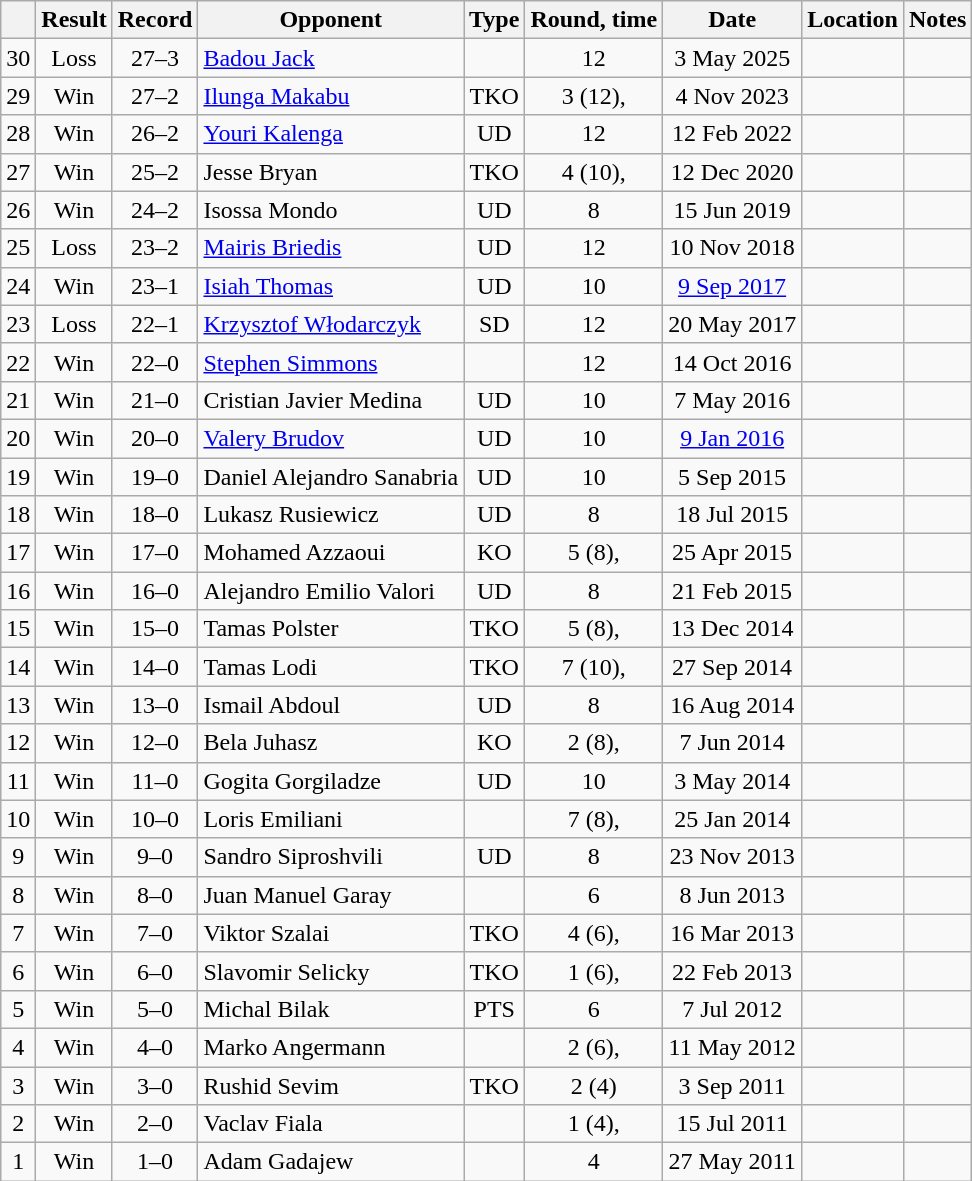<table class=wikitable style=text-align:center>
<tr>
<th></th>
<th>Result</th>
<th>Record</th>
<th>Opponent</th>
<th>Type</th>
<th>Round, time</th>
<th>Date</th>
<th>Location</th>
<th>Notes</th>
</tr>
<tr>
<td>30</td>
<td>Loss</td>
<td>27–3</td>
<td style="text-align:left;"><a href='#'>Badou Jack</a></td>
<td></td>
<td>12</td>
<td>3 May 2025</td>
<td style="text-align:left;"></td>
<td style="text-align:left;"></td>
</tr>
<tr>
<td>29</td>
<td>Win</td>
<td>27–2</td>
<td style="text-align:left;"><a href='#'>Ilunga Makabu</a></td>
<td>TKO</td>
<td>3 (12), </td>
<td>4 Nov 2023</td>
<td style="text-align:left;"></td>
<td style="text-align:left;"></td>
</tr>
<tr>
<td>28</td>
<td>Win</td>
<td>26–2</td>
<td style="text-align:left;"><a href='#'>Youri Kalenga</a></td>
<td>UD</td>
<td>12</td>
<td>12 Feb 2022</td>
<td style="text-align:left;"></td>
<td style="text-align:left;"></td>
</tr>
<tr>
<td>27</td>
<td>Win</td>
<td>25–2</td>
<td style="text-align:left;">Jesse Bryan</td>
<td>TKO</td>
<td>4 (10), </td>
<td>12 Dec 2020</td>
<td style="text-align:left;"></td>
<td style="text-align:left;"></td>
</tr>
<tr>
<td>26</td>
<td>Win</td>
<td>24–2</td>
<td style="text-align:left;">Isossa Mondo</td>
<td>UD</td>
<td>8</td>
<td>15 Jun 2019</td>
<td style="text-align:left;"></td>
<td></td>
</tr>
<tr>
<td>25</td>
<td>Loss</td>
<td>23–2</td>
<td style="text-align:left;"><a href='#'>Mairis Briedis</a></td>
<td>UD</td>
<td>12</td>
<td>10 Nov 2018</td>
<td style="text-align:left;"></td>
<td style="text-align:left;"></td>
</tr>
<tr>
<td>24</td>
<td>Win</td>
<td>23–1</td>
<td style="text-align:left;"><a href='#'>Isiah Thomas</a></td>
<td>UD</td>
<td>10</td>
<td><a href='#'>9 Sep 2017</a></td>
<td style="text-align:left;"></td>
<td></td>
</tr>
<tr>
<td>23</td>
<td>Loss</td>
<td>22–1</td>
<td style="text-align:left;"><a href='#'>Krzysztof Włodarczyk</a></td>
<td>SD</td>
<td>12</td>
<td>20 May 2017</td>
<td style="text-align:left;"></td>
<td></td>
</tr>
<tr>
<td>22</td>
<td>Win</td>
<td>22–0</td>
<td style="text-align:left;"><a href='#'>Stephen Simmons</a></td>
<td></td>
<td>12</td>
<td>14 Oct 2016</td>
<td style="text-align:left;"></td>
<td style="text-align:left;"></td>
</tr>
<tr>
<td>21</td>
<td>Win</td>
<td>21–0</td>
<td style="text-align:left;">Cristian Javier Medina</td>
<td>UD</td>
<td>10</td>
<td>7 May 2016</td>
<td style="text-align:left;"></td>
<td style="text-align:left;"></td>
</tr>
<tr>
<td>20</td>
<td>Win</td>
<td>20–0</td>
<td style="text-align:left;"><a href='#'>Valery Brudov</a></td>
<td>UD</td>
<td>10</td>
<td><a href='#'>9 Jan 2016</a></td>
<td style="text-align:left;"></td>
<td style="text-align:left;"></td>
</tr>
<tr>
<td>19</td>
<td>Win</td>
<td>19–0</td>
<td style="text-align:left;">Daniel Alejandro Sanabria</td>
<td>UD</td>
<td>10</td>
<td>5 Sep 2015</td>
<td style="text-align:left;"></td>
<td style="text-align:left;"></td>
</tr>
<tr>
<td>18</td>
<td>Win</td>
<td>18–0</td>
<td style="text-align:left;">Lukasz Rusiewicz</td>
<td>UD</td>
<td>8</td>
<td>18 Jul 2015</td>
<td style="text-align:left;"></td>
<td></td>
</tr>
<tr>
<td>17</td>
<td>Win</td>
<td>17–0</td>
<td style="text-align:left;">Mohamed Azzaoui</td>
<td>KO</td>
<td>5 (8), </td>
<td>25 Apr 2015</td>
<td style="text-align:left;"></td>
<td></td>
</tr>
<tr>
<td>16</td>
<td>Win</td>
<td>16–0</td>
<td style="text-align:left;">Alejandro Emilio Valori</td>
<td>UD</td>
<td>8</td>
<td>21 Feb 2015</td>
<td style="text-align:left;"></td>
<td></td>
</tr>
<tr>
<td>15</td>
<td>Win</td>
<td>15–0</td>
<td style="text-align:left;">Tamas Polster</td>
<td>TKO</td>
<td>5 (8), </td>
<td>13 Dec 2014</td>
<td style="text-align:left;"></td>
<td></td>
</tr>
<tr>
<td>14</td>
<td>Win</td>
<td>14–0</td>
<td style="text-align:left;">Tamas Lodi</td>
<td>TKO</td>
<td>7 (10), </td>
<td>27 Sep 2014</td>
<td style="text-align:left;"></td>
<td></td>
</tr>
<tr>
<td>13</td>
<td>Win</td>
<td>13–0</td>
<td style="text-align:left;">Ismail Abdoul</td>
<td>UD</td>
<td>8</td>
<td>16 Aug 2014</td>
<td style="text-align:left;"></td>
<td></td>
</tr>
<tr>
<td>12</td>
<td>Win</td>
<td>12–0</td>
<td style="text-align:left;">Bela Juhasz</td>
<td>KO</td>
<td>2 (8), </td>
<td>7 Jun 2014</td>
<td style="text-align:left;"></td>
<td></td>
</tr>
<tr>
<td>11</td>
<td>Win</td>
<td>11–0</td>
<td style="text-align:left;">Gogita Gorgiladze</td>
<td>UD</td>
<td>10</td>
<td>3 May 2014</td>
<td style="text-align:left;"></td>
<td style="text-align:left;"></td>
</tr>
<tr>
<td>10</td>
<td>Win</td>
<td>10–0</td>
<td style="text-align:left;">Loris Emiliani</td>
<td></td>
<td>7 (8), </td>
<td>25 Jan 2014</td>
<td style="text-align:left;"></td>
<td></td>
</tr>
<tr>
<td>9</td>
<td>Win</td>
<td>9–0</td>
<td style="text-align:left;">Sandro Siproshvili</td>
<td>UD</td>
<td>8</td>
<td>23 Nov 2013</td>
<td style="text-align:left;"></td>
<td></td>
</tr>
<tr>
<td>8</td>
<td>Win</td>
<td>8–0</td>
<td style="text-align:left;">Juan Manuel Garay</td>
<td></td>
<td>6</td>
<td>8 Jun 2013</td>
<td style="text-align:left;"></td>
<td></td>
</tr>
<tr>
<td>7</td>
<td>Win</td>
<td>7–0</td>
<td style="text-align:left;">Viktor Szalai</td>
<td>TKO</td>
<td>4 (6), </td>
<td>16 Mar 2013</td>
<td style="text-align:left;"></td>
<td></td>
</tr>
<tr>
<td>6</td>
<td>Win</td>
<td>6–0</td>
<td style="text-align:left;">Slavomir Selicky</td>
<td>TKO</td>
<td>1 (6), </td>
<td>22 Feb 2013</td>
<td style="text-align:left;"></td>
<td></td>
</tr>
<tr>
<td>5</td>
<td>Win</td>
<td>5–0</td>
<td style="text-align:left;">Michal Bilak</td>
<td>PTS</td>
<td>6</td>
<td>7 Jul 2012</td>
<td style="text-align:left;"></td>
<td></td>
</tr>
<tr>
<td>4</td>
<td>Win</td>
<td>4–0</td>
<td style="text-align:left;">Marko Angermann</td>
<td></td>
<td>2 (6), </td>
<td>11 May 2012</td>
<td style="text-align:left;"></td>
<td></td>
</tr>
<tr>
<td>3</td>
<td>Win</td>
<td>3–0</td>
<td style="text-align:left;">Rushid Sevim</td>
<td>TKO</td>
<td>2 (4)</td>
<td>3 Sep 2011</td>
<td style="text-align:left;"></td>
<td></td>
</tr>
<tr>
<td>2</td>
<td>Win</td>
<td>2–0</td>
<td style="text-align:left;">Vaclav Fiala</td>
<td></td>
<td>1 (4), </td>
<td>15 Jul 2011</td>
<td style="text-align:left;"></td>
<td></td>
</tr>
<tr>
<td>1</td>
<td>Win</td>
<td>1–0</td>
<td style="text-align:left;">Adam Gadajew</td>
<td></td>
<td>4</td>
<td>27 May 2011</td>
<td style="text-align:left;"></td>
<td></td>
</tr>
</table>
